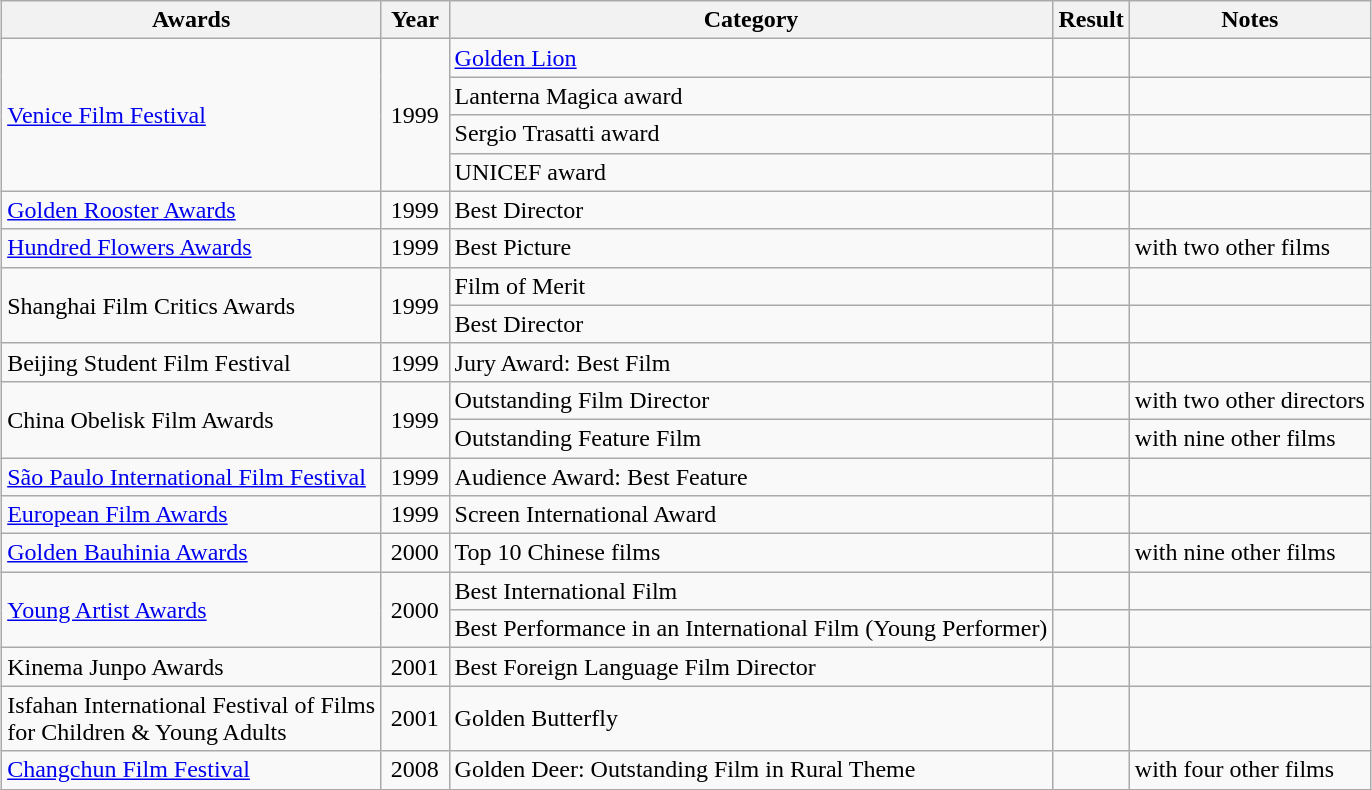<table class="wikitable" style="margin:1em auto;">
<tr>
<th>Awards</th>
<th width="5%">Year</th>
<th>Category</th>
<th>Result</th>
<th>Notes</th>
</tr>
<tr>
<td rowspan="4" valign="center"><a href='#'>Venice Film Festival</a></td>
<td rowspan="4" valign="center" align="center">1999</td>
<td><a href='#'>Golden Lion</a></td>
<td></td>
<td></td>
</tr>
<tr>
<td>Lanterna Magica award</td>
<td></td>
<td></td>
</tr>
<tr>
<td>Sergio Trasatti award</td>
<td></td>
<td></td>
</tr>
<tr>
<td>UNICEF award</td>
<td></td>
<td></td>
</tr>
<tr>
<td><a href='#'>Golden Rooster Awards</a></td>
<td align="center">1999</td>
<td>Best Director</td>
<td></td>
<td></td>
</tr>
<tr>
<td><a href='#'>Hundred Flowers Awards</a></td>
<td align="center">1999</td>
<td>Best Picture</td>
<td></td>
<td>with two other films</td>
</tr>
<tr>
<td rowspan="2" valign="center">Shanghai Film Critics Awards</td>
<td rowspan="2" valign="center" align="center">1999</td>
<td>Film of Merit</td>
<td></td>
<td></td>
</tr>
<tr>
<td>Best Director</td>
<td></td>
<td></td>
</tr>
<tr>
<td>Beijing Student Film Festival</td>
<td align="center">1999</td>
<td>Jury Award: Best Film</td>
<td></td>
<td></td>
</tr>
<tr>
<td rowspan="2" valign="center">China Obelisk Film Awards</td>
<td rowspan="2" valign="center" align="center">1999</td>
<td>Outstanding Film Director</td>
<td></td>
<td>with two other directors</td>
</tr>
<tr>
<td>Outstanding Feature Film</td>
<td></td>
<td>with nine other films</td>
</tr>
<tr>
<td><a href='#'>São Paulo International Film Festival</a></td>
<td align="center">1999</td>
<td>Audience Award: Best Feature</td>
<td></td>
<td></td>
</tr>
<tr>
<td><a href='#'>European Film Awards</a></td>
<td align="center">1999</td>
<td>Screen International Award</td>
<td></td>
<td></td>
</tr>
<tr>
<td><a href='#'>Golden Bauhinia Awards</a></td>
<td align="center">2000</td>
<td>Top 10 Chinese films</td>
<td></td>
<td>with nine other films</td>
</tr>
<tr>
<td rowspan="2" valign="center"><a href='#'>Young Artist Awards</a></td>
<td rowspan="2" valign="center" align="center">2000</td>
<td>Best International Film</td>
<td></td>
<td></td>
</tr>
<tr>
<td>Best Performance in an International Film (Young Performer)</td>
<td></td>
<td></td>
</tr>
<tr>
<td>Kinema Junpo Awards</td>
<td align="center">2001</td>
<td>Best Foreign Language Film Director</td>
<td></td>
<td></td>
</tr>
<tr>
<td>Isfahan International Festival of Films<br>for Children & Young Adults</td>
<td align="center">2001</td>
<td>Golden Butterfly</td>
<td></td>
<td></td>
</tr>
<tr>
<td><a href='#'>Changchun Film Festival</a></td>
<td align="center">2008</td>
<td>Golden Deer: Outstanding Film in Rural Theme</td>
<td></td>
<td>with four other films</td>
</tr>
<tr>
</tr>
</table>
